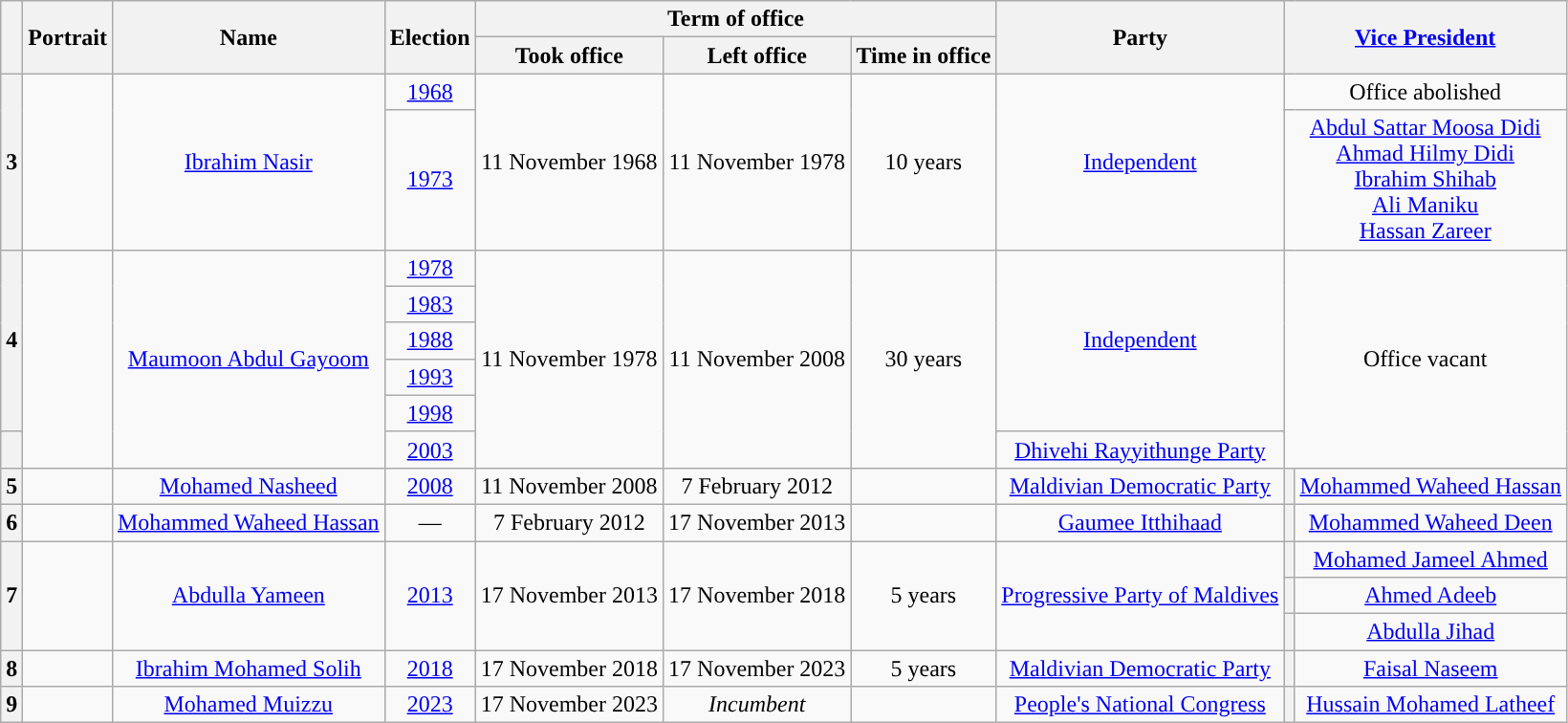<table class="wikitable" style="text-align:center; font-size:100%;">
<tr>
<th rowspan="2"></th>
<th rowspan="2">Portrait</th>
<th rowspan="2">Name<br></th>
<th rowspan="2">Election</th>
<th colspan="3">Term of office</th>
<th rowspan="2">Party</th>
<th colspan="2" rowspan="2"><a href='#'>Vice President</a></th>
</tr>
<tr>
<th>Took office</th>
<th>Left office</th>
<th>Time in office</th>
</tr>
<tr>
<th rowspan="2" style="background:">3</th>
<td rowspan="2"></td>
<td rowspan="2"><a href='#'>Ibrahim Nasir</a><br></td>
<td><a href='#'>1968</a></td>
<td rowspan="2">11 November 1968</td>
<td rowspan="2">11 November 1978</td>
<td rowspan="2">10 years</td>
<td rowspan="2"><a href='#'>Independent</a></td>
<td colspan="2">Office abolished</td>
</tr>
<tr>
<td><a href='#'>1973</a></td>
<td colspan="2"><a href='#'>Abdul Sattar Moosa Didi</a><br><a href='#'>Ahmad Hilmy Didi</a><br><a href='#'>Ibrahim Shihab</a><br><a href='#'>Ali Maniku</a><br><a href='#'>Hassan Zareer</a></td>
</tr>
<tr>
<th rowspan="6" style="background:">4</th>
<td rowspan="7"></td>
<td rowspan="7"><a href='#'>Maumoon Abdul Gayoom</a><br></td>
<td><a href='#'>1978</a></td>
<td rowspan="7">11 November 1978</td>
<td rowspan="7">11 November 2008</td>
<td rowspan="7">30 years</td>
<td rowspan="6"><a href='#'>Independent</a><br></td>
<td colspan="2" rowspan="7">Office vacant</td>
</tr>
<tr>
<td><a href='#'>1983</a></td>
</tr>
<tr>
<td><a href='#'>1988</a></td>
</tr>
<tr>
<td><a href='#'>1993</a></td>
</tr>
<tr>
<td><a href='#'>1998</a></td>
</tr>
<tr>
<td rowspan="2"><a href='#'>2003</a></td>
</tr>
<tr>
<th style="background:"></th>
<td><a href='#'>Dhivehi Rayyithunge Party</a></td>
</tr>
<tr>
<th style="background:">5</th>
<td></td>
<td><a href='#'>Mohamed Nasheed</a><br></td>
<td><a href='#'>2008</a></td>
<td>11 November 2008</td>
<td>7 February 2012</td>
<td></td>
<td><a href='#'>Maldivian Democratic Party</a></td>
<th style="background:"></th>
<td><a href='#'>Mohammed Waheed Hassan</a></td>
</tr>
<tr>
<th style="background:">6</th>
<td></td>
<td><a href='#'>Mohammed Waheed Hassan</a><br></td>
<td>—</td>
<td>7 February 2012</td>
<td>17 November 2013</td>
<td></td>
<td><a href='#'>Gaumee Itthihaad</a></td>
<th style="background:"></th>
<td><a href='#'>Mohammed Waheed Deen</a></td>
</tr>
<tr>
<th rowspan="3" style="background:">7</th>
<td rowspan="3"></td>
<td rowspan="3"><a href='#'>Abdulla Yameen</a><br></td>
<td rowspan="3"><a href='#'>2013</a></td>
<td rowspan="3">17 November 2013</td>
<td rowspan="3">17 November 2018</td>
<td rowspan="3">5 years</td>
<td rowspan="3"><a href='#'>Progressive Party of Maldives</a></td>
<th style="background:"></th>
<td><a href='#'>Mohamed Jameel Ahmed</a></td>
</tr>
<tr>
<th style="background:"></th>
<td><a href='#'>Ahmed Adeeb</a></td>
</tr>
<tr>
<th style="background:"></th>
<td><a href='#'>Abdulla Jihad</a></td>
</tr>
<tr>
<th style="background:">8</th>
<td></td>
<td><a href='#'>Ibrahim Mohamed Solih</a><br></td>
<td><a href='#'>2018</a></td>
<td>17 November 2018</td>
<td>17 November 2023</td>
<td>5 years</td>
<td><a href='#'>Maldivian Democratic Party</a></td>
<th style="background:"></th>
<td><a href='#'>Faisal Naseem</a></td>
</tr>
<tr>
<th style="background:">9</th>
<td></td>
<td><a href='#'>Mohamed Muizzu</a><br></td>
<td><a href='#'>2023</a></td>
<td>17 November 2023</td>
<td><em>Incumbent</em></td>
<td></td>
<td><a href='#'>People's National Congress</a></td>
<th style="background:"></th>
<td><a href='#'>Hussain Mohamed Latheef</a></td>
</tr>
</table>
